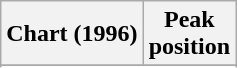<table class="wikitable sortable plainrowheaders" style="text-align:center">
<tr>
<th>Chart (1996)</th>
<th>Peak<br>position</th>
</tr>
<tr>
</tr>
<tr>
</tr>
<tr>
</tr>
<tr>
</tr>
<tr>
</tr>
<tr>
</tr>
<tr>
</tr>
<tr>
</tr>
<tr>
</tr>
<tr>
</tr>
<tr>
</tr>
</table>
